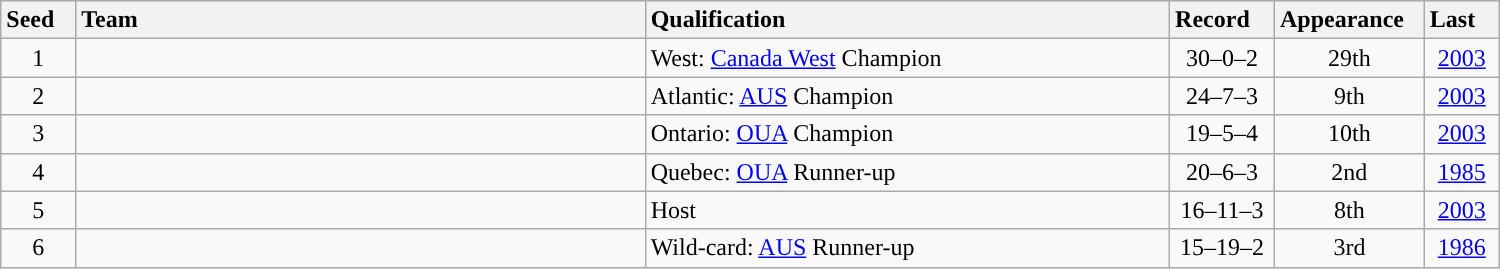<table class="wikitable sortable" style="text-align: center;" width=1000>
<tr style="background:#efefef; text-align:center">
<th style="text-align:left" width=5%>Seed</th>
<th style="text-align:left" width=38%>Team</th>
<th style="text-align:left" width=35%>Qualification</th>
<th style="text-align:left" width=7%>Record</th>
<th style="text-align:left" width=10%>Appearance</th>
<th style="text-align:left" width=6%>Last</th>
</tr>
<tr style="text-align:center">
<td style="text-align:center">1</td>
<td style="text-align:left; "><a href='#'></a></td>
<td style="text-align:left">West: <a href='#'>Canada West</a> Champion</td>
<td style="text-align:center">30–0–2</td>
<td style="text-align:center">29th</td>
<td style="text-align:center"><a href='#'>2003</a></td>
</tr>
<tr style="text-align:center">
<td style="text-align:center">2</td>
<td style="text-align:left; "><a href='#'></a></td>
<td style="text-align:left">Atlantic: <a href='#'>AUS</a> Champion</td>
<td style="text-align:center">24–7–3</td>
<td style="text-align:center">9th</td>
<td style="text-align:center"><a href='#'>2003</a></td>
</tr>
<tr style="text-align:center">
<td style="text-align:center">3</td>
<td style="text-align:left; "><a href='#'></a></td>
<td style="text-align:left">Ontario: <a href='#'>OUA</a> Champion</td>
<td style="text-align:center">19–5–4</td>
<td style="text-align:center">10th</td>
<td style="text-align:center"><a href='#'>2003</a></td>
</tr>
<tr style="text-align:center">
<td style="text-align:center">4</td>
<td style="text-align:left; "><a href='#'></a></td>
<td style="text-align:left">Quebec: <a href='#'>OUA</a> Runner-up</td>
<td style="text-align:center">20–6–3</td>
<td style="text-align:center">2nd</td>
<td style="text-align:center"><a href='#'>1985</a></td>
</tr>
<tr style="text-align:center">
<td style="text-align:center">5</td>
<td style="text-align:left; "><a href='#'></a></td>
<td style="text-align:left">Host</td>
<td style="text-align:center">16–11–3</td>
<td style="text-align:center">8th</td>
<td style="text-align:center"><a href='#'>2003</a></td>
</tr>
<tr style="text-align:center">
<td style="text-align:center">6</td>
<td style="text-align:left; "><a href='#'></a></td>
<td style="text-align:left">Wild-card: <a href='#'>AUS</a> Runner-up</td>
<td style="text-align:center">15–19–2</td>
<td style="text-align:center">3rd</td>
<td style="text-align:center"><a href='#'>1986</a></td>
</tr>
</table>
